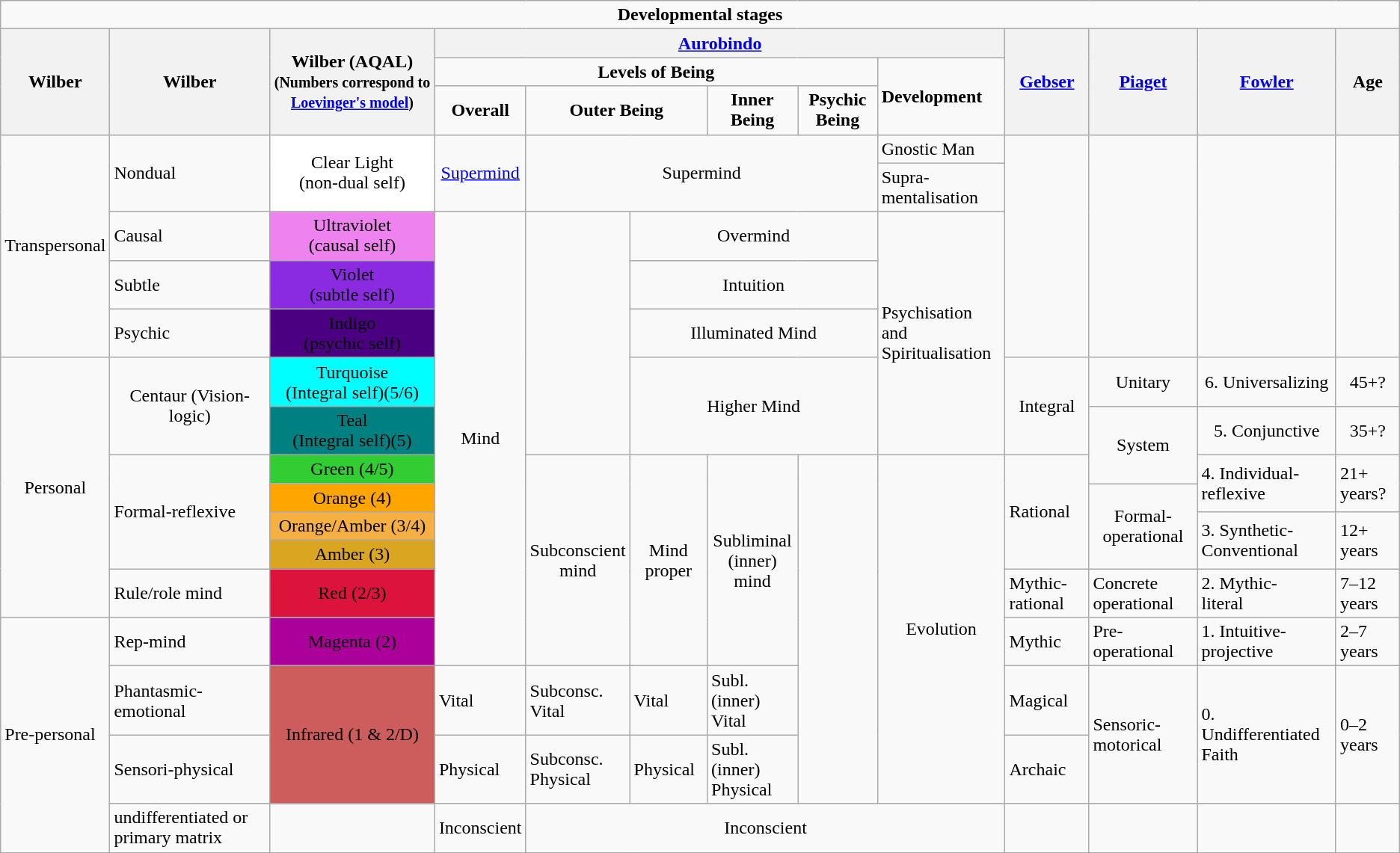<table class="wikitable collapsible collapsed" style="float:right;">
<tr>
<td colspan=13 align=center><strong>Developmental stages</strong></td>
</tr>
<tr>
<th rowspan=3>Wilber</th>
<th rowspan=3>Wilber</th>
<th rowspan=3>Wilber (AQAL)<br><small>(Numbers correspond to <a href='#'>Loevinger's model</a>)</small></th>
<th colspan=6><a href='#'>Aurobindo</a></th>
<th rowspan=3><a href='#'>Gebser</a></th>
<th rowspan=3><a href='#'>Piaget</a></th>
<th rowspan=3><a href='#'>Fowler</a></th>
<th rowspan=3>Age</th>
</tr>
<tr header row 2>
<td colspan=5 align=center><strong>Levels of Being</strong></td>
<td rowspan=2><strong>Development</strong></td>
</tr>
<tr header row 3>
<td align=center><strong>Overall</strong></td>
<td align=center colspan=2><strong>Outer Being</strong></td>
<td align=center><strong>Inner Being</strong></td>
<td align=center><strong>Psychic Being</strong></td>
</tr>
<tr Universalizing>
<td WilberI rowspan=5>Transpersonal</td>
<td WilberII rowspan=2>Nondual</td>
<td Wilber_AQAL rowspan=2 align=center style="background:white;">Clear Light<br>(non-dual self)</td>
<td Aurobindo-Overall rowspan=2 align=center><a href='#'>Supermind</a></td>
<td Aurobindo-OIP rowspan=2 colspan=4 align=center>Supermind</td>
<td Aurobindo-Development>Gnostic Man</td>
<td Gebser  rowspan=5></td>
<td Piaget  rowspan=5></td>
<td Fowler  rowspan=5></td>
<td Age     rowspan=5></td>
</tr>
<tr 1>
<td Aurobindo-Development>Supra-mentalisation</td>
</tr>
<tr 2>
<td WilberII>Causal</td>
<td Wilber_AQAL align=center style="background:violet;">Ultraviolet<br>(causal self)</td>
<td Aurobindo-Overall rowspan=11 align=center>Mind</td>
<td Aurobindo-Outer colspan=1 rowspan=5></td>
<td Aurobindo-IP colspan=3 align=center>Overmind</td>
<td Aurobindo-Development rowspan=5>Psychisation<br>and<br>Spiritualisation</td>
</tr>
<tr 3>
<td WilberII>Subtle</td>
<td Wilber_AQAL align=center style="background:blueviolet">Violet<br>(subtle self)</td>
<td Aurobindo-IP colspan=3 align=center>Intuition</td>
</tr>
<tr 4>
<td WilberII>Psychic</td>
<td Wilber_AQAL align=center   style="background:indigo">Indigo<br>(psychic self)</td>
<td Aurobindo-IP colspan=3 align=center>Illuminated Mind</td>
</tr>
<tr 5>
<td WilberI rowspan=7   align=center>Personal</td>
<td WilberII   rowspan=2   align=center>Centaur (Vision-logic)</td>
<td Wilber_AQAL align=center     align=center  style="background:aqua;">Turquoise<br>(Integral self)(5/6)</td>
<td Aurobindo-IP colspan=3 rowspan=2 align=center>Higher Mind</td>
<td Gebser rowspan=2 align=center>Integral</td>
<td Piaget rowspan=1 align=center>Unitary</td>
<td Fowler rowspan=1 align=center>6. Universalizing</td>
<td Age rowspan=1 align=center>45+?</td>
</tr>
<tr>
<td Wilber_AQAL align=center    style="background:teal;">Teal<br>(Integral self)(5)</td>
<td Piaget rowspan=2 align=center>System</td>
<td Fowler rowspan=1 align=center>5. Conjunctive</td>
<td Age rowspan=1 align=center>35+?</td>
</tr>
<tr 6>
<td WilberII rowspan=4>Formal-reflexive</td>
<td Wilber_AQAL align=center style="background:limegreen;">Green (4/5)</td>
<td Aurobindo-Sub rowspan=6 align=center>Subconscient<br>mind</td>
<td Aurobindo-Outer colspan=1 rowspan =6 align=center>Mind proper</td>
<td Aurobindo-I rowspan=6 align=center>Subliminal<br>(inner)<br>mind</td>
<td Aurobindo-P rowspan=8></td>
<td Aurobindo-D rowspan=8 align=center>Evolution</td>
<td Gebser   rowspan=4>Rational</td>
<td Fowler   rowspan=2>4. Individual-reflexive</td>
<td Age      rowspan=2>21+ years?</td>
</tr>
<tr>
<td Wilber_AQAL align=center  style="background:orange;">Orange (4)</td>
<td Piaget rowspan=3 align=center>Formal-operational</td>
</tr>
<tr 7>
<td Wilber_AQAL align=center style="background: #f5b041;">Orange/Amber (3/4)</td>
<td Fowler   rowspan=2>3. Synthetic-<br>Conventional</td>
<td Age      rowspan=2>12+ years</td>
</tr>
<tr>
<td Wilber_AQAL align=center  style="background:goldenrod;">Amber (3)</td>
</tr>
<tr 8>
<td WilberII>Rule/role mind</td>
<td Wilber_AQAL align=center     style="background:crimson">Red (2/3)</td>
<td Gebser>Mythic-rational</td>
<td Piaget>Concrete operational</td>
<td Fowler>2. Mythic-<br>literal</td>
<td Age>7–12 years</td>
</tr>
<tr 9>
<td Wilber I rowspan=4>Pre-personal</td>
<td WilberII>Rep-mind</td>
<td Wilber_AQAL align=center       style="background:#AC009B;">Magenta (2)</td>
<td Gebser>Mythic</td>
<td Piaget>Pre-operational</td>
<td Fowler>1. Intuitive-<br>projective</td>
<td Age>2–7 years</td>
</tr>
<tr 10>
<td WilberII>Phantasmic-emotional</td>
<td Wilber_AQAL rowspan=2 align=center style="background:indianred;">Infrared (1 & 2/D)</td>
<td Aurobindo-Overall>Vital</td>
<td Aurobindo-Sub>Subconsc.<br>Vital</td>
<td Aurobindo-Outer>Vital</td>
<td Aurobindo-Inner colspan=1>Subl.<br>(inner)<br>Vital</td>
<td Gebser>Magical</td>
<td Piaget rowspan=2>Sensoric-motorical</td>
<td Fowler rowspan=2>0. Undifferentiated<br>Faith</td>
<td Age    rowspan=2>0–2 years</td>
</tr>
<tr 11>
<td WilberII>Sensori-physical</td>
<td Aurobindo-Overall>Physical</td>
<td Aurobindo-sub>Subconsc.<br>Physical</td>
<td Aurobindo-Outer>Physical</td>
<td Aurobindo-Inner colspan=1>Subl. (inner)<br>Physical</td>
<td Gebser rowspan=1>Archaic</td>
</tr>
<tr 12>
<td WilberII>undifferentiated or primary matrix</td>
<td Wilber_AQAL align=center></td>
<td Aurobindo-Overall>Inconscient</td>
<td Aurobindo-SOIP colspan=5 align=center>Inconscient</td>
<td></td>
<td></td>
<td></td>
<td></td>
</tr>
<tr>
</tr>
</table>
